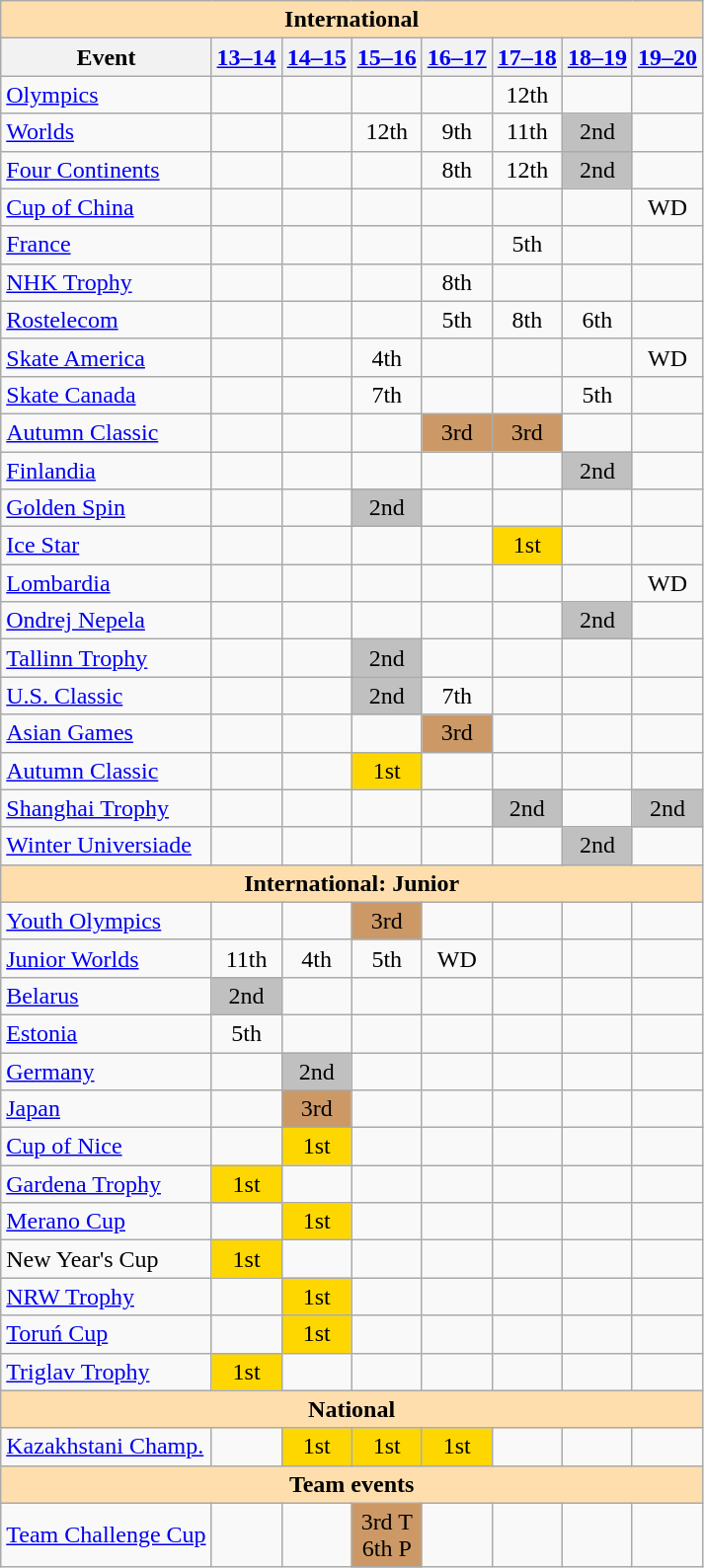<table class="wikitable" style="text-align:center">
<tr>
<th colspan="8" style="background-color: #ffdead; " align="center">International</th>
</tr>
<tr>
<th>Event</th>
<th><a href='#'>13–14</a></th>
<th><a href='#'>14–15</a></th>
<th><a href='#'>15–16</a></th>
<th><a href='#'>16–17</a></th>
<th><a href='#'>17–18</a></th>
<th><a href='#'>18–19</a></th>
<th><a href='#'>19–20</a></th>
</tr>
<tr>
<td align=left><a href='#'>Olympics</a></td>
<td></td>
<td></td>
<td></td>
<td></td>
<td>12th</td>
<td></td>
<td></td>
</tr>
<tr>
<td align=left><a href='#'>Worlds</a></td>
<td></td>
<td></td>
<td>12th</td>
<td>9th</td>
<td>11th</td>
<td bgcolor=silver>2nd</td>
<td></td>
</tr>
<tr>
<td align=left><a href='#'>Four Continents</a></td>
<td></td>
<td></td>
<td></td>
<td>8th</td>
<td>12th</td>
<td bgcolor=silver>2nd</td>
<td></td>
</tr>
<tr>
<td align=left> <a href='#'>Cup of China</a></td>
<td></td>
<td></td>
<td></td>
<td></td>
<td></td>
<td></td>
<td>WD</td>
</tr>
<tr>
<td align=left> <a href='#'>France</a></td>
<td></td>
<td></td>
<td></td>
<td></td>
<td>5th</td>
<td></td>
<td></td>
</tr>
<tr>
<td align=left> <a href='#'>NHK Trophy</a></td>
<td></td>
<td></td>
<td></td>
<td>8th</td>
<td></td>
<td></td>
<td></td>
</tr>
<tr>
<td align=left> <a href='#'>Rostelecom</a></td>
<td></td>
<td></td>
<td></td>
<td>5th</td>
<td>8th</td>
<td>6th</td>
<td></td>
</tr>
<tr>
<td align=left> <a href='#'>Skate America</a></td>
<td></td>
<td></td>
<td>4th</td>
<td></td>
<td></td>
<td></td>
<td>WD</td>
</tr>
<tr>
<td align=left> <a href='#'>Skate Canada</a></td>
<td></td>
<td></td>
<td>7th</td>
<td></td>
<td></td>
<td>5th</td>
<td></td>
</tr>
<tr>
<td align=left> <a href='#'>Autumn Classic</a></td>
<td></td>
<td></td>
<td></td>
<td bgcolor=cc9966>3rd</td>
<td bgcolor=cc9966>3rd</td>
<td></td>
<td></td>
</tr>
<tr>
<td align=left> <a href='#'>Finlandia</a></td>
<td></td>
<td></td>
<td></td>
<td></td>
<td></td>
<td bgcolor=silver>2nd</td>
<td></td>
</tr>
<tr>
<td align=left> <a href='#'>Golden Spin</a></td>
<td></td>
<td></td>
<td bgcolor=silver>2nd</td>
<td></td>
<td></td>
<td></td>
<td></td>
</tr>
<tr>
<td align=left> <a href='#'>Ice Star</a></td>
<td></td>
<td></td>
<td></td>
<td></td>
<td bgcolor=gold>1st</td>
<td></td>
<td></td>
</tr>
<tr>
<td align=left> <a href='#'>Lombardia</a></td>
<td></td>
<td></td>
<td></td>
<td></td>
<td></td>
<td></td>
<td>WD</td>
</tr>
<tr>
<td align=left> <a href='#'>Ondrej Nepela</a></td>
<td></td>
<td></td>
<td></td>
<td></td>
<td></td>
<td bgcolor=silver>2nd</td>
<td></td>
</tr>
<tr>
<td align=left> <a href='#'>Tallinn Trophy</a></td>
<td></td>
<td></td>
<td bgcolor=silver>2nd</td>
<td></td>
<td></td>
<td></td>
<td></td>
</tr>
<tr>
<td align=left> <a href='#'>U.S. Classic</a></td>
<td></td>
<td></td>
<td bgcolor=silver>2nd</td>
<td>7th</td>
<td></td>
<td></td>
<td></td>
</tr>
<tr>
<td align=left><a href='#'>Asian Games</a></td>
<td></td>
<td></td>
<td></td>
<td bgcolor=cc9966>3rd</td>
<td></td>
<td></td>
<td></td>
</tr>
<tr>
<td align=left><a href='#'>Autumn Classic</a></td>
<td></td>
<td></td>
<td bgcolor=gold>1st</td>
<td></td>
<td></td>
<td></td>
<td></td>
</tr>
<tr>
<td align=left><a href='#'>Shanghai Trophy</a></td>
<td></td>
<td></td>
<td></td>
<td></td>
<td bgcolor=silver>2nd</td>
<td></td>
<td bgcolor=silver>2nd</td>
</tr>
<tr>
<td align=left><a href='#'>Winter Universiade</a></td>
<td></td>
<td></td>
<td></td>
<td></td>
<td></td>
<td bgcolor=silver>2nd</td>
<td></td>
</tr>
<tr>
<th colspan="8" style="background-color: #ffdead; " align="center">International: Junior</th>
</tr>
<tr>
<td align=left><a href='#'>Youth Olympics</a></td>
<td></td>
<td></td>
<td bgcolor=cc9966>3rd</td>
<td></td>
<td></td>
<td></td>
<td></td>
</tr>
<tr>
<td align=left><a href='#'>Junior Worlds</a></td>
<td>11th</td>
<td>4th</td>
<td>5th</td>
<td>WD</td>
<td></td>
<td></td>
<td></td>
</tr>
<tr>
<td align=left> <a href='#'>Belarus</a></td>
<td bgcolor="silver">2nd</td>
<td></td>
<td></td>
<td></td>
<td></td>
<td></td>
<td></td>
</tr>
<tr>
<td align=left> <a href='#'>Estonia</a></td>
<td>5th</td>
<td></td>
<td></td>
<td></td>
<td></td>
<td></td>
<td></td>
</tr>
<tr>
<td align=left> <a href='#'>Germany</a></td>
<td></td>
<td bgcolor=silver>2nd</td>
<td></td>
<td></td>
<td></td>
<td></td>
<td></td>
</tr>
<tr>
<td align=left> <a href='#'>Japan</a></td>
<td></td>
<td bgcolor=cc9966>3rd</td>
<td></td>
<td></td>
<td></td>
<td></td>
<td></td>
</tr>
<tr>
<td align=left><a href='#'>Cup of Nice</a></td>
<td></td>
<td bgcolor=gold>1st</td>
<td></td>
<td></td>
<td></td>
<td></td>
<td></td>
</tr>
<tr>
<td align=left><a href='#'>Gardena Trophy</a></td>
<td bgcolor="gold">1st</td>
<td></td>
<td></td>
<td></td>
<td></td>
<td></td>
<td></td>
</tr>
<tr>
<td align=left><a href='#'>Merano Cup</a></td>
<td></td>
<td bgcolor=gold>1st</td>
<td></td>
<td></td>
<td></td>
<td></td>
<td></td>
</tr>
<tr>
<td align=left>New Year's Cup</td>
<td bgcolor="gold">1st</td>
<td></td>
<td></td>
<td></td>
<td></td>
<td></td>
<td></td>
</tr>
<tr>
<td align=left><a href='#'>NRW Trophy</a></td>
<td></td>
<td bgcolor=gold>1st</td>
<td></td>
<td></td>
<td></td>
<td></td>
<td></td>
</tr>
<tr>
<td align=left><a href='#'>Toruń Cup</a></td>
<td></td>
<td bgcolor=gold>1st</td>
<td></td>
<td></td>
<td></td>
<td></td>
<td></td>
</tr>
<tr>
<td align=left><a href='#'>Triglav Trophy</a></td>
<td bgcolor="gold">1st</td>
<td></td>
<td></td>
<td></td>
<td></td>
<td></td>
<td></td>
</tr>
<tr>
<th colspan="8" style="background-color: #ffdead; " align="center">National</th>
</tr>
<tr>
<td align="left"><a href='#'>Kazakhstani Champ.</a></td>
<td></td>
<td bgcolor="gold">1st</td>
<td bgcolor="gold">1st</td>
<td bgcolor="gold">1st</td>
<td></td>
<td></td>
<td></td>
</tr>
<tr>
<th colspan="8" style="background-color: #ffdead; " align="center">Team events</th>
</tr>
<tr>
<td align="left"><a href='#'>Team Challenge Cup</a></td>
<td></td>
<td></td>
<td bgcolor="cc9966">3rd T <br>6th P</td>
<td></td>
<td></td>
<td></td>
<td></td>
</tr>
</table>
